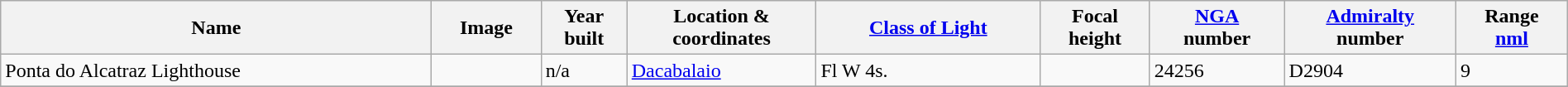<table class="wikitable sortable" style="width:100%">
<tr>
<th>Name</th>
<th>Image</th>
<th>Year<br>built</th>
<th>Location &<br> coordinates</th>
<th><a href='#'>Class of Light</a><br></th>
<th>Focal<br>height<br></th>
<th><a href='#'>NGA</a><br>number<br></th>
<th><a href='#'>Admiralty</a><br>number<br></th>
<th>Range<br><a href='#'>nml</a><br></th>
</tr>
<tr>
<td>Ponta do Alcatraz Lighthouse</td>
<td></td>
<td>n/a</td>
<td><a href='#'>Dacabalaio</a><br></td>
<td>Fl W 4s.</td>
<td></td>
<td>24256</td>
<td>D2904</td>
<td>9</td>
</tr>
<tr>
</tr>
</table>
